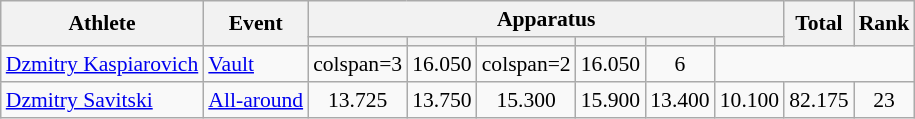<table class="wikitable" style="font-size:90%">
<tr>
<th rowspan=2>Athlete</th>
<th rowspan=2>Event</th>
<th colspan =6>Apparatus</th>
<th rowspan=2>Total</th>
<th rowspan=2>Rank</th>
</tr>
<tr style="font-size:95%">
<th></th>
<th></th>
<th></th>
<th></th>
<th></th>
<th></th>
</tr>
<tr align=center>
<td align=left><a href='#'>Dzmitry Kaspiarovich</a></td>
<td align=left><a href='#'>Vault</a></td>
<td>colspan=3 </td>
<td>16.050</td>
<td>colspan=2 </td>
<td>16.050</td>
<td>6</td>
</tr>
<tr align=center>
<td align=left><a href='#'>Dzmitry Savitski</a></td>
<td align=left><a href='#'>All-around</a></td>
<td>13.725</td>
<td>13.750</td>
<td>15.300</td>
<td>15.900</td>
<td>13.400</td>
<td>10.100</td>
<td>82.175</td>
<td>23</td>
</tr>
</table>
